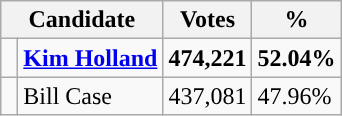<table class="wikitable">
<tr>
<th colspan="2" rowspan="1" align="center" valign="top"><strong>Candidate</strong></th>
<th valign="top"><strong>Votes</strong></th>
<th valign="top"><strong>%</strong></th>
</tr>
<tr>
<td style="background-color:"> </td>
<td><strong><a href='#'>Kim Holland</a></strong></td>
<td><strong>474,221</strong></td>
<td><strong>52.04%</strong></td>
</tr>
<tr>
<td style="background-color:"> </td>
<td>Bill Case</td>
<td>437,081</td>
<td>47.96%</td>
</tr>
</table>
